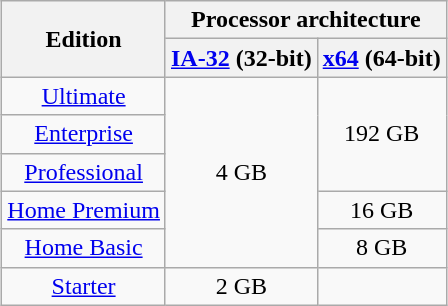<table class="wikitable" style="margin:auto; text-align:center;">
<tr>
<th rowspan=2>Edition</th>
<th colspan=2>Processor architecture</th>
</tr>
<tr>
<th><a href='#'>IA-32</a> (32-bit)</th>
<th><a href='#'>x64</a> (64-bit)</th>
</tr>
<tr>
<td><a href='#'>Ultimate</a></td>
<td rowspan="5">4 GB</td>
<td rowspan="3">192 GB</td>
</tr>
<tr>
<td><a href='#'>Enterprise</a></td>
</tr>
<tr>
<td><a href='#'>Professional</a></td>
</tr>
<tr>
<td><a href='#'>Home Premium</a></td>
<td>16 GB</td>
</tr>
<tr>
<td><a href='#'>Home Basic</a></td>
<td>8 GB</td>
</tr>
<tr>
<td><a href='#'>Starter</a></td>
<td>2 GB</td>
<td></td>
</tr>
</table>
